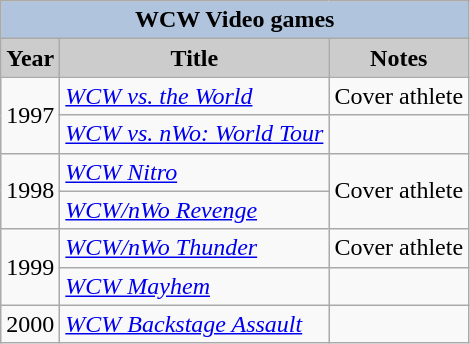<table class="wikitable sortable">
<tr style="text-align:center;">
<th colspan=4 style="background:#B0C4DE;">WCW Video games</th>
</tr>
<tr style="text-align:center;">
<th style="background:#ccc;">Year</th>
<th style="background:#ccc;">Title</th>
<th style="background:#ccc;">Notes</th>
</tr>
<tr>
<td rowspan="2">1997</td>
<td><em><a href='#'>WCW vs. the World</a></em></td>
<td Video game debut >Cover athlete</td>
</tr>
<tr>
<td><em><a href='#'>WCW vs. nWo: World Tour</a></em></td>
</tr>
<tr>
<td rowspan="2">1998</td>
<td><em><a href='#'>WCW Nitro</a></em></td>
<td rowspan="2">Cover athlete</td>
</tr>
<tr>
<td><em><a href='#'>WCW/nWo Revenge</a></em></td>
</tr>
<tr>
<td rowspan="2">1999</td>
<td><em><a href='#'>WCW/nWo Thunder</a></em></td>
<td>Cover athlete</td>
</tr>
<tr>
<td><em><a href='#'>WCW Mayhem</a></em></td>
<td></td>
</tr>
<tr>
<td>2000</td>
<td><em><a href='#'>WCW Backstage Assault</a></em></td>
<td></td>
</tr>
</table>
